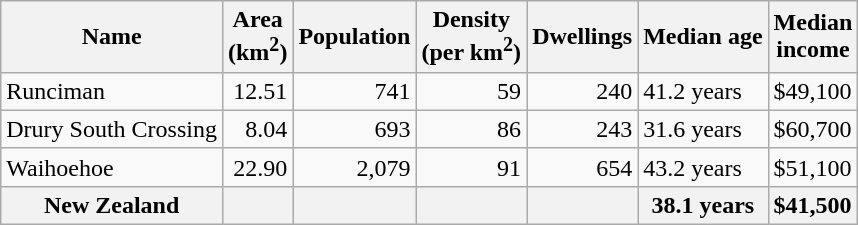<table class="wikitable">
<tr>
<th>Name</th>
<th>Area<br>(km<sup>2</sup>)</th>
<th>Population</th>
<th>Density<br>(per km<sup>2</sup>)</th>
<th>Dwellings</th>
<th>Median age</th>
<th>Median<br>income</th>
</tr>
<tr>
<td>Runciman</td>
<td style="text-align:right;">12.51</td>
<td style="text-align:right;">741</td>
<td style="text-align:right;">59</td>
<td style="text-align:right;">240</td>
<td>41.2 years</td>
<td>$49,100</td>
</tr>
<tr>
<td>Drury South Crossing</td>
<td style="text-align:right;">8.04</td>
<td style="text-align:right;">693</td>
<td style="text-align:right;">86</td>
<td style="text-align:right;">243</td>
<td>31.6 years</td>
<td>$60,700</td>
</tr>
<tr>
<td>Waihoehoe</td>
<td style="text-align:right;">22.90</td>
<td style="text-align:right;">2,079</td>
<td style="text-align:right;">91</td>
<td style="text-align:right;">654</td>
<td>43.2 years</td>
<td>$51,100</td>
</tr>
<tr>
<th>New Zealand</th>
<th></th>
<th></th>
<th></th>
<th></th>
<th>38.1 years</th>
<th style="text-align:left;">$41,500</th>
</tr>
</table>
